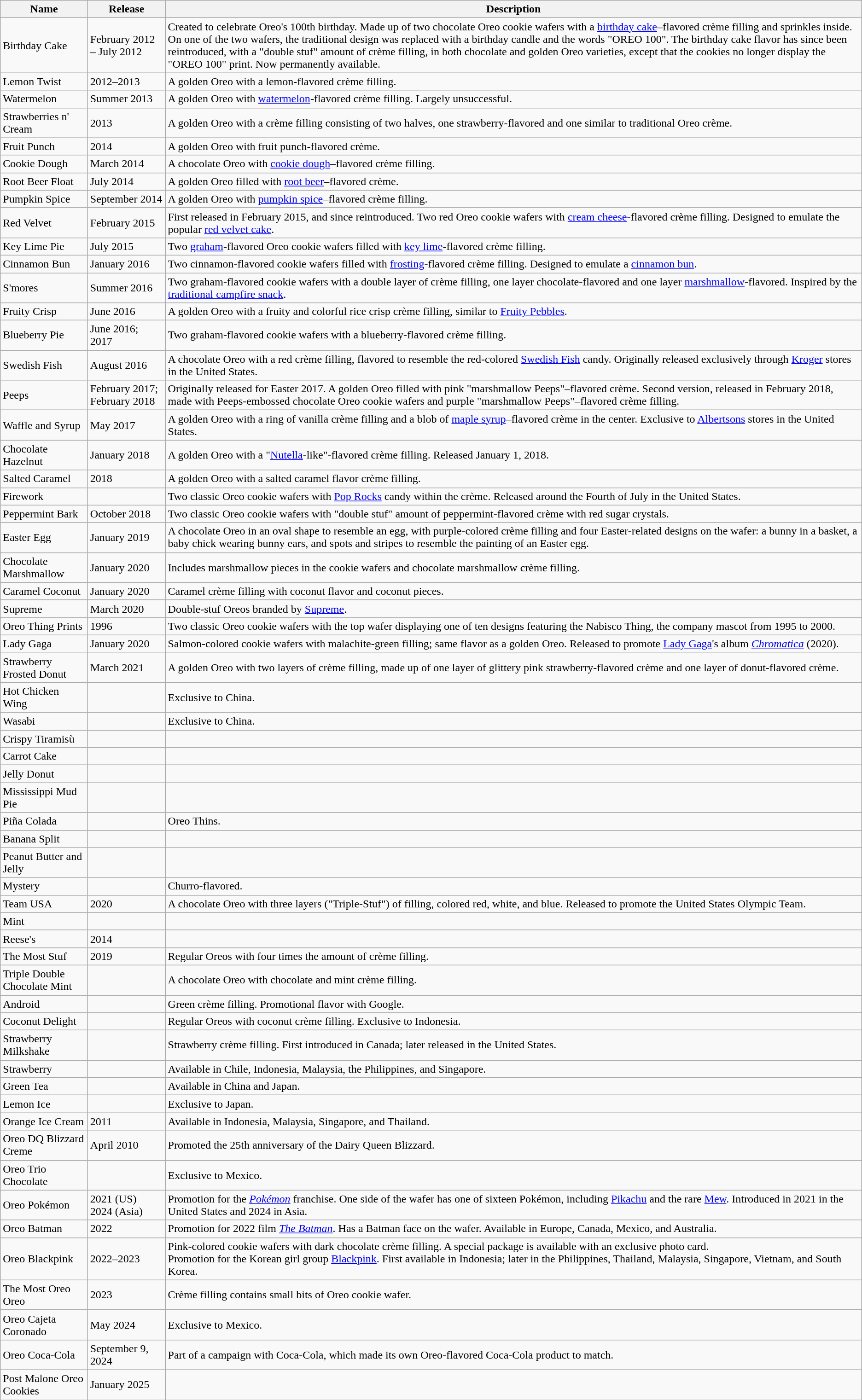<table class="wikitable sortable">
<tr>
<th>Name</th>
<th>Release</th>
<th>Description</th>
</tr>
<tr>
<td>Birthday Cake</td>
<td>February 2012 – July 2012</td>
<td>Created to celebrate Oreo's 100th birthday. Made up of two chocolate Oreo cookie wafers with a <a href='#'>birthday cake</a>–flavored crème filling and sprinkles inside. On one of the two wafers, the traditional design was replaced with a birthday candle and the words "OREO 100". The birthday cake flavor has since been reintroduced, with a "double stuf" amount of crème filling, in both chocolate and golden Oreo varieties, except that the cookies no longer display the "OREO 100" print. Now permanently available.</td>
</tr>
<tr>
<td>Lemon Twist</td>
<td>2012–2013</td>
<td>A golden Oreo with a lemon-flavored crème filling.</td>
</tr>
<tr>
<td>Watermelon</td>
<td>Summer 2013</td>
<td>A golden Oreo with <a href='#'>watermelon</a>-flavored crème filling. Largely unsuccessful.</td>
</tr>
<tr>
<td>Strawberries n' Cream</td>
<td>2013</td>
<td>A golden Oreo with a crème filling consisting of two halves, one strawberry-flavored and one similar to traditional Oreo crème.</td>
</tr>
<tr>
<td>Fruit Punch</td>
<td>2014</td>
<td>A golden Oreo with fruit punch-flavored crème.</td>
</tr>
<tr>
<td>Cookie Dough</td>
<td>March 2014</td>
<td>A chocolate Oreo with <a href='#'>cookie dough</a>–flavored crème filling.</td>
</tr>
<tr>
<td>Root Beer Float</td>
<td>July 2014</td>
<td>A golden Oreo filled with <a href='#'>root beer</a>–flavored crème.</td>
</tr>
<tr>
<td>Pumpkin Spice</td>
<td>September 2014</td>
<td>A golden Oreo with <a href='#'>pumpkin spice</a>–flavored crème filling.</td>
</tr>
<tr>
<td>Red Velvet</td>
<td>February 2015</td>
<td>First released in February 2015, and since reintroduced. Two red Oreo cookie wafers with <a href='#'>cream cheese</a>-flavored crème filling. Designed to emulate the popular <a href='#'>red velvet cake</a>.</td>
</tr>
<tr>
<td>Key Lime Pie</td>
<td>July 2015</td>
<td>Two <a href='#'>graham</a>-flavored Oreo cookie wafers filled with <a href='#'>key lime</a>-flavored crème filling.</td>
</tr>
<tr>
<td>Cinnamon Bun</td>
<td>January 2016</td>
<td>Two cinnamon-flavored cookie wafers filled with <a href='#'>frosting</a>-flavored crème filling. Designed to emulate a <a href='#'>cinnamon bun</a>.</td>
</tr>
<tr>
<td>S'mores</td>
<td>Summer 2016</td>
<td>Two graham-flavored cookie wafers with a double layer of crème filling, one layer chocolate-flavored and one layer <a href='#'>marshmallow</a>-flavored. Inspired by the <a href='#'>traditional campfire snack</a>.</td>
</tr>
<tr>
<td>Fruity Crisp</td>
<td>June 2016</td>
<td>A golden Oreo with a fruity and colorful rice crisp crème filling, similar to <a href='#'>Fruity Pebbles</a>.</td>
</tr>
<tr>
<td>Blueberry Pie</td>
<td>June 2016; 2017</td>
<td>Two graham-flavored cookie wafers with a blueberry-flavored crème filling.</td>
</tr>
<tr>
<td>Swedish Fish</td>
<td>August 2016</td>
<td>A chocolate Oreo with a red crème filling, flavored to resemble the red-colored <a href='#'>Swedish Fish</a> candy. Originally released exclusively through <a href='#'>Kroger</a> stores in the United States.</td>
</tr>
<tr>
<td>Peeps</td>
<td>February 2017; February 2018</td>
<td>Originally released for Easter 2017. A golden Oreo filled with pink "marshmallow Peeps"–flavored crème. Second version, released in February 2018, made with Peeps-embossed chocolate Oreo cookie wafers and purple "marshmallow Peeps"–flavored crème filling.</td>
</tr>
<tr>
<td>Waffle and Syrup</td>
<td>May 2017</td>
<td>A golden Oreo with a ring of vanilla crème filling and a blob of <a href='#'>maple syrup</a>–flavored crème in the center. Exclusive to <a href='#'>Albertsons</a> stores in the United States.</td>
</tr>
<tr>
<td>Chocolate Hazelnut</td>
<td>January 2018</td>
<td>A golden Oreo with a "<a href='#'>Nutella</a>-like"-flavored crème filling. Released January 1, 2018.</td>
</tr>
<tr>
<td>Salted Caramel</td>
<td>2018</td>
<td>A golden Oreo with a salted caramel flavor crème filling.</td>
</tr>
<tr>
<td>Firework</td>
<td></td>
<td>Two classic Oreo cookie wafers with <a href='#'>Pop Rocks</a> candy within the crème. Released around the Fourth of July in the United States.</td>
</tr>
<tr>
<td>Peppermint Bark</td>
<td>October 2018</td>
<td>Two classic Oreo cookie wafers with "double stuf" amount of peppermint-flavored crème with red sugar crystals.</td>
</tr>
<tr>
<td>Easter Egg</td>
<td>January 2019</td>
<td>A chocolate Oreo in an oval shape to resemble an egg, with purple-colored crème filling and four Easter-related designs on the wafer: a bunny in a basket, a baby chick wearing bunny ears, and spots and stripes to resemble the painting of an Easter egg.</td>
</tr>
<tr>
<td>Chocolate Marshmallow</td>
<td>January 2020</td>
<td>Includes marshmallow pieces in the cookie wafers and chocolate marshmallow crème filling.</td>
</tr>
<tr>
<td>Caramel Coconut</td>
<td>January 2020</td>
<td>Caramel crème filling with coconut flavor and coconut pieces.</td>
</tr>
<tr>
<td>Supreme</td>
<td>March 2020</td>
<td>Double-stuf Oreos branded by <a href='#'>Supreme</a>.</td>
</tr>
<tr>
<td>Oreo Thing Prints</td>
<td>1996</td>
<td>Two classic Oreo cookie wafers with the top wafer displaying one of ten designs featuring the Nabisco Thing, the company mascot from 1995 to 2000.</td>
</tr>
<tr>
<td>Lady Gaga</td>
<td>January 2020</td>
<td>Salmon-colored cookie wafers with malachite-green filling; same flavor as a golden Oreo. Released to promote <a href='#'>Lady Gaga</a>'s album <em><a href='#'>Chromatica</a></em> (2020).</td>
</tr>
<tr>
<td>Strawberry Frosted Donut</td>
<td>March 2021</td>
<td>A golden Oreo with two layers of crème filling, made up of one layer of glittery pink strawberry-flavored crème and one layer of donut-flavored crème.</td>
</tr>
<tr>
<td>Hot Chicken Wing</td>
<td></td>
<td>Exclusive to China.</td>
</tr>
<tr>
<td>Wasabi</td>
<td></td>
<td>Exclusive to China.</td>
</tr>
<tr>
<td>Crispy Tiramisù</td>
<td></td>
<td></td>
</tr>
<tr>
<td>Carrot Cake</td>
<td></td>
<td></td>
</tr>
<tr>
<td>Jelly Donut</td>
<td></td>
<td></td>
</tr>
<tr>
<td>Mississippi Mud Pie</td>
<td></td>
<td></td>
</tr>
<tr>
<td>Piña Colada</td>
<td></td>
<td>Oreo Thins.</td>
</tr>
<tr>
<td>Banana Split</td>
<td></td>
<td></td>
</tr>
<tr>
<td>Peanut Butter and Jelly</td>
<td></td>
<td></td>
</tr>
<tr>
<td>Mystery</td>
<td></td>
<td>Churro-flavored.</td>
</tr>
<tr>
<td>Team USA</td>
<td>2020</td>
<td>A chocolate Oreo with three layers ("Triple-Stuf") of filling, colored red, white, and blue. Released to promote the United States Olympic Team.</td>
</tr>
<tr>
<td>Mint</td>
<td></td>
<td></td>
</tr>
<tr>
<td>Reese's</td>
<td>2014</td>
<td></td>
</tr>
<tr>
<td>The Most Stuf</td>
<td>2019</td>
<td>Regular Oreos with four times the amount of crème filling.</td>
</tr>
<tr>
<td>Triple Double Chocolate Mint</td>
<td></td>
<td>A chocolate Oreo with chocolate and mint crème filling.</td>
</tr>
<tr>
<td>Android</td>
<td></td>
<td>Green crème filling. Promotional flavor with Google.</td>
</tr>
<tr>
<td>Coconut Delight</td>
<td></td>
<td>Regular Oreos with coconut crème filling. Exclusive to Indonesia.</td>
</tr>
<tr>
<td>Strawberry Milkshake</td>
<td></td>
<td>Strawberry crème filling. First introduced in Canada; later released in the United States.</td>
</tr>
<tr>
<td>Strawberry</td>
<td></td>
<td>Available in Chile, Indonesia, Malaysia, the Philippines, and Singapore.</td>
</tr>
<tr>
<td>Green Tea</td>
<td></td>
<td>Available in China and Japan.</td>
</tr>
<tr>
<td>Lemon Ice</td>
<td></td>
<td>Exclusive to Japan.</td>
</tr>
<tr>
<td>Orange Ice Cream</td>
<td>2011</td>
<td>Available in Indonesia, Malaysia, Singapore, and Thailand.</td>
</tr>
<tr>
<td>Oreo DQ Blizzard Creme</td>
<td>April 2010</td>
<td>Promoted the 25th anniversary of the Dairy Queen Blizzard.</td>
</tr>
<tr>
<td>Oreo Trio Chocolate</td>
<td></td>
<td>Exclusive to Mexico.</td>
</tr>
<tr>
<td>Oreo Pokémon</td>
<td>2021 (US)<br>2024 (Asia)</td>
<td>Promotion for the <em><a href='#'>Pokémon</a></em> franchise. One side of the wafer has one of sixteen Pokémon, including <a href='#'>Pikachu</a> and the rare <a href='#'>Mew</a>. Introduced in 2021 in the United States and 2024 in Asia.</td>
</tr>
<tr>
<td>Oreo Batman</td>
<td>2022</td>
<td>Promotion for 2022 film <em><a href='#'>The Batman</a></em>. Has a Batman face on the wafer. Available in Europe, Canada, Mexico, and Australia.</td>
</tr>
<tr>
<td>Oreo Blackpink</td>
<td>2022–2023</td>
<td>Pink-colored cookie wafers with dark chocolate crème filling. A special package is available with an exclusive photo card.<br>Promotion for the Korean girl group <a href='#'>Blackpink</a>. First available in Indonesia; later in the Philippines, Thailand, Malaysia, Singapore, Vietnam, and South Korea.</td>
</tr>
<tr>
<td>The Most Oreo Oreo</td>
<td>2023</td>
<td>Crème filling contains small bits of Oreo cookie wafer.</td>
</tr>
<tr>
<td>Oreo Cajeta Coronado</td>
<td>May 2024</td>
<td>Exclusive to Mexico.</td>
</tr>
<tr>
<td>Oreo Coca-Cola</td>
<td>September 9, 2024</td>
<td>Part of a campaign with Coca-Cola, which made its own Oreo-flavored Coca-Cola product to match.</td>
</tr>
<tr>
<td>Post Malone Oreo Cookies</td>
<td>January 2025</td>
<td></td>
</tr>
</table>
